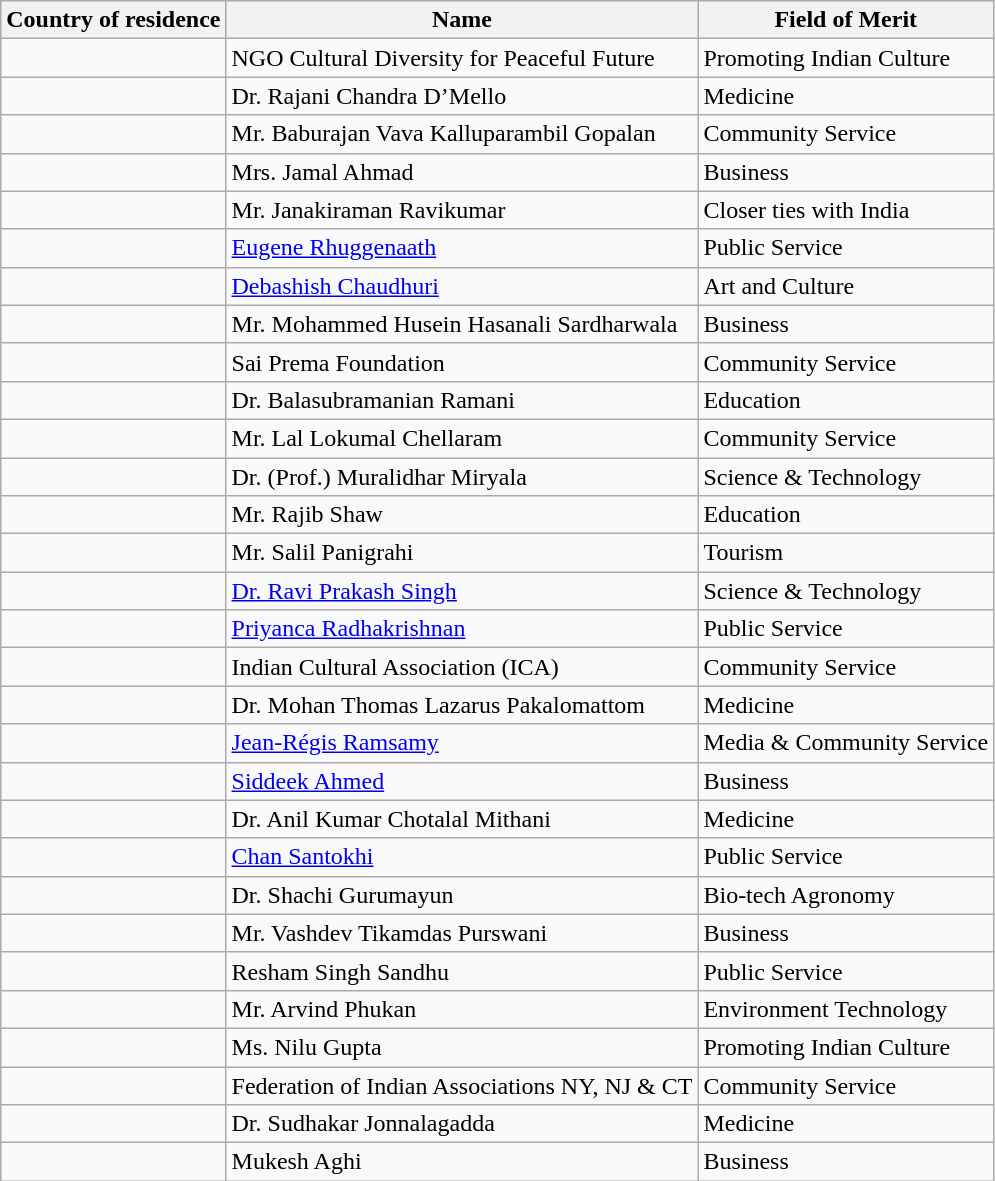<table class="wikitable sortable">
<tr>
<th>Country of residence</th>
<th>Name</th>
<th>Field of Merit</th>
</tr>
<tr>
<td></td>
<td>NGO Cultural Diversity for Peaceful Future</td>
<td>Promoting Indian Culture</td>
</tr>
<tr>
<td></td>
<td>Dr. Rajani Chandra D’Mello</td>
<td>Medicine</td>
</tr>
<tr>
<td></td>
<td>Mr. Baburajan Vava Kalluparambil Gopalan</td>
<td>Community Service</td>
</tr>
<tr>
<td></td>
<td>Mrs. Jamal Ahmad</td>
<td>Business</td>
</tr>
<tr>
<td></td>
<td>Mr. Janakiraman Ravikumar</td>
<td>Closer ties with India</td>
</tr>
<tr>
<td></td>
<td><a href='#'>Eugene Rhuggenaath</a></td>
<td>Public Service</td>
</tr>
<tr>
<td></td>
<td><a href='#'>Debashish Chaudhuri</a></td>
<td>Art and Culture</td>
</tr>
<tr>
<td></td>
<td>Mr. Mohammed Husein Hasanali Sardharwala</td>
<td>Business</td>
</tr>
<tr>
<td></td>
<td>Sai Prema Foundation</td>
<td>Community Service</td>
</tr>
<tr>
<td></td>
<td>Dr. Balasubramanian Ramani</td>
<td>Education</td>
</tr>
<tr>
<td></td>
<td>Mr. Lal Lokumal Chellaram</td>
<td>Community Service</td>
</tr>
<tr>
<td></td>
<td>Dr. (Prof.) Muralidhar Miryala</td>
<td>Science & Technology</td>
</tr>
<tr>
<td></td>
<td>Mr. Rajib Shaw</td>
<td>Education</td>
</tr>
<tr>
<td></td>
<td>Mr. Salil Panigrahi</td>
<td>Tourism</td>
</tr>
<tr>
<td></td>
<td><a href='#'>Dr. Ravi Prakash Singh</a></td>
<td>Science & Technology</td>
</tr>
<tr>
<td></td>
<td><a href='#'>Priyanca Radhakrishnan</a></td>
<td>Public Service</td>
</tr>
<tr>
<td></td>
<td>Indian Cultural Association (ICA)</td>
<td>Community Service</td>
</tr>
<tr>
<td></td>
<td>Dr. Mohan Thomas Lazarus Pakalomattom</td>
<td>Medicine</td>
</tr>
<tr>
<td></td>
<td><a href='#'>Jean-Régis Ramsamy</a></td>
<td>Media & Community Service</td>
</tr>
<tr>
<td></td>
<td><a href='#'>Siddeek Ahmed</a></td>
<td>Business</td>
</tr>
<tr>
<td></td>
<td>Dr. Anil Kumar Chotalal Mithani</td>
<td>Medicine</td>
</tr>
<tr>
<td></td>
<td><a href='#'>Chan Santokhi</a></td>
<td>Public Service</td>
</tr>
<tr>
<td></td>
<td>Dr. Shachi Gurumayun</td>
<td>Bio-tech Agronomy</td>
</tr>
<tr>
<td></td>
<td>Mr. Vashdev Tikamdas Purswani</td>
<td>Business</td>
</tr>
<tr>
<td></td>
<td>Resham Singh Sandhu</td>
<td>Public Service</td>
</tr>
<tr>
<td></td>
<td>Mr. Arvind Phukan</td>
<td>Environment Technology</td>
</tr>
<tr>
<td></td>
<td>Ms. Nilu Gupta</td>
<td>Promoting Indian Culture</td>
</tr>
<tr>
<td></td>
<td>Federation of Indian Associations NY, NJ & CT</td>
<td>Community Service</td>
</tr>
<tr>
<td></td>
<td>Dr. Sudhakar Jonnalagadda</td>
<td>Medicine</td>
</tr>
<tr>
<td></td>
<td>Mukesh Aghi</td>
<td>Business</td>
</tr>
</table>
